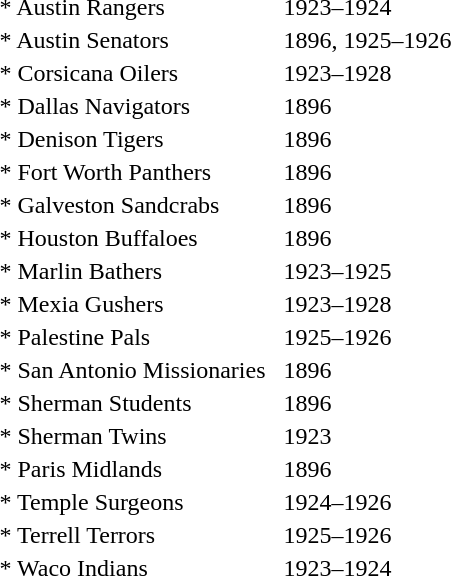<table>
<tr>
<td>* Austin Rangers</td>
<td>1923–1924</td>
</tr>
<tr>
<td>* Austin Senators</td>
<td>1896, 1925–1926</td>
</tr>
<tr>
<td>* Corsicana Oilers</td>
<td>1923–1928</td>
</tr>
<tr>
<td>* Dallas Navigators</td>
<td>1896</td>
</tr>
<tr>
<td>* Denison Tigers</td>
<td>1896</td>
</tr>
<tr>
<td>* Fort Worth Panthers</td>
<td>1896</td>
</tr>
<tr>
<td>* Galveston Sandcrabs</td>
<td>1896</td>
</tr>
<tr>
<td>* Houston Buffaloes</td>
<td>1896</td>
</tr>
<tr>
<td>* Marlin Bathers</td>
<td>1923–1925</td>
</tr>
<tr>
<td>* Mexia Gushers</td>
<td>1923–1928</td>
</tr>
<tr>
<td>* Palestine Pals</td>
<td>1925–1926</td>
</tr>
<tr>
<td>* San Antonio Missionaries  </td>
<td>1896</td>
</tr>
<tr>
<td>* Sherman Students</td>
<td>1896</td>
</tr>
<tr>
<td>* Sherman Twins</td>
<td>1923</td>
</tr>
<tr>
<td>* Paris Midlands</td>
<td>1896</td>
</tr>
<tr>
<td>* Temple Surgeons</td>
<td>1924–1926</td>
</tr>
<tr>
<td>* Terrell Terrors</td>
<td>1925–1926</td>
</tr>
<tr>
<td>* Waco Indians</td>
<td>1923–1924</td>
</tr>
<tr>
</tr>
</table>
